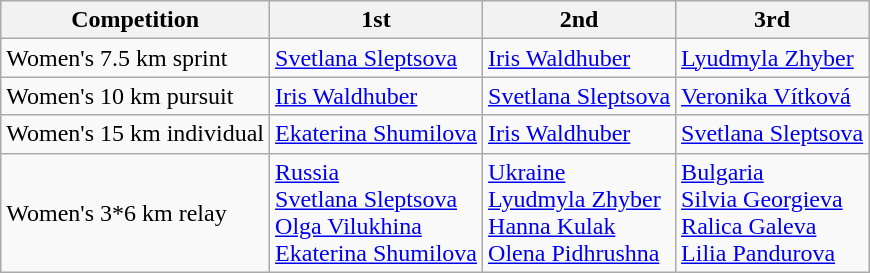<table class="wikitable">
<tr>
<th>Competition</th>
<th>1st</th>
<th>2nd</th>
<th>3rd</th>
</tr>
<tr>
<td>Women's 7.5 km sprint</td>
<td> <a href='#'>Svetlana Sleptsova</a></td>
<td> <a href='#'>Iris Waldhuber</a></td>
<td> <a href='#'>Lyudmyla Zhyber</a></td>
</tr>
<tr>
<td>Women's 10 km pursuit</td>
<td> <a href='#'>Iris Waldhuber</a></td>
<td> <a href='#'>Svetlana Sleptsova</a></td>
<td> <a href='#'>Veronika Vítková</a></td>
</tr>
<tr>
<td>Women's 15 km individual</td>
<td> <a href='#'>Ekaterina Shumilova</a></td>
<td> <a href='#'>Iris Waldhuber</a></td>
<td> <a href='#'>Svetlana Sleptsova</a></td>
</tr>
<tr>
<td>Women's 3*6 km relay</td>
<td> <a href='#'>Russia</a><br><a href='#'>Svetlana Sleptsova</a><br><a href='#'>Olga Vilukhina</a><br><a href='#'>Ekaterina Shumilova</a></td>
<td> <a href='#'>Ukraine</a><br><a href='#'>Lyudmyla Zhyber</a><br><a href='#'>Hanna Kulak</a><br><a href='#'>Olena Pidhrushna</a></td>
<td> <a href='#'>Bulgaria</a><br><a href='#'>Silvia Georgieva</a><br><a href='#'>Ralica Galeva</a><br><a href='#'>Lilia Pandurova</a></td>
</tr>
</table>
